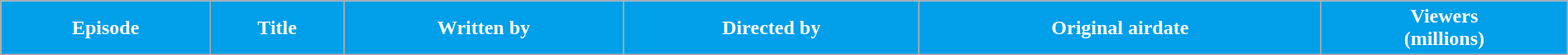<table class="wikitable plainrowheaders" style="width:100%;">
<tr style="color:#FFFFFF;">
<th style="background:#009FE9;">Episode</th>
<th style="background:#009FE9;">Title</th>
<th style="background:#009FE9;">Written by</th>
<th style="background:#009FE9;">Directed by</th>
<th style="background:#009FE9;">Original airdate</th>
<th style="background:#009FE9;">Viewers<br>(millions)<br>




</th>
</tr>
</table>
